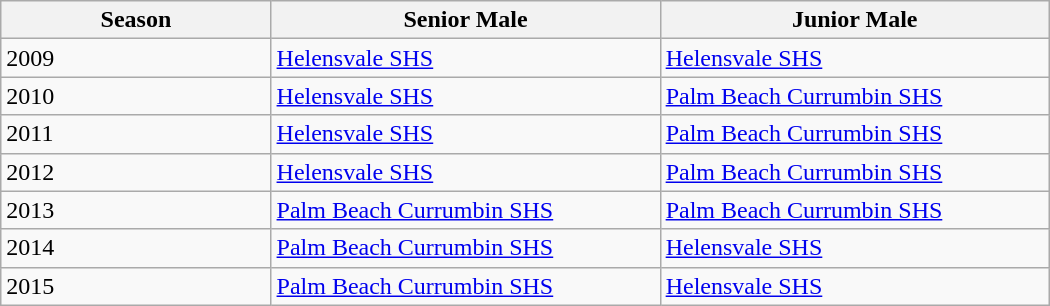<table class="wikitable sortable" width="700px">
<tr>
<th width=05px>Season</th>
<th width=060px>Senior Male</th>
<th width=060px>Junior Male</th>
</tr>
<tr>
<td>2009</td>
<td><a href='#'>Helensvale SHS</a></td>
<td><a href='#'>Helensvale SHS</a></td>
</tr>
<tr>
<td>2010</td>
<td><a href='#'>Helensvale SHS</a></td>
<td><a href='#'>Palm Beach Currumbin SHS</a></td>
</tr>
<tr>
<td>2011</td>
<td><a href='#'>Helensvale SHS</a></td>
<td><a href='#'>Palm Beach Currumbin SHS</a></td>
</tr>
<tr>
<td>2012</td>
<td><a href='#'>Helensvale SHS</a></td>
<td><a href='#'>Palm Beach Currumbin SHS</a></td>
</tr>
<tr>
<td>2013</td>
<td><a href='#'>Palm Beach Currumbin SHS</a></td>
<td><a href='#'>Palm Beach Currumbin SHS</a></td>
</tr>
<tr>
<td>2014</td>
<td><a href='#'>Palm Beach Currumbin SHS</a></td>
<td><a href='#'>Helensvale SHS</a></td>
</tr>
<tr>
<td>2015</td>
<td><a href='#'>Palm Beach Currumbin SHS</a></td>
<td><a href='#'>Helensvale SHS</a></td>
</tr>
</table>
